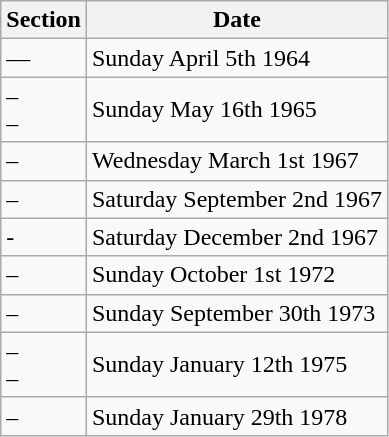<table class="wikitable">
<tr>
<th>Section</th>
<th>Date</th>
</tr>
<tr>
<td>––</td>
<td>Sunday April 5th 1964</td>
</tr>
<tr>
<td>–<br>–</td>
<td>Sunday May 16th 1965</td>
</tr>
<tr>
<td>–</td>
<td>Wednesday March 1st 1967</td>
</tr>
<tr>
<td>–<br></td>
<td>Saturday September 2nd 1967</td>
</tr>
<tr>
<td>-<br></td>
<td>Saturday December 2nd 1967</td>
</tr>
<tr>
<td>–</td>
<td>Sunday October 1st 1972</td>
</tr>
<tr>
<td>–</td>
<td>Sunday September 30th 1973</td>
</tr>
<tr>
<td>–<br>–</td>
<td>Sunday January 12th 1975</td>
</tr>
<tr>
<td>–</td>
<td>Sunday January 29th 1978</td>
</tr>
</table>
